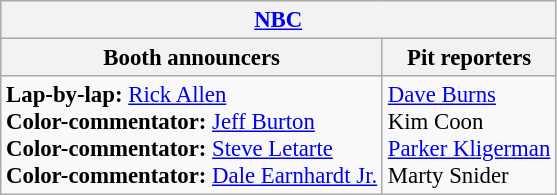<table class="wikitable" style="font-size: 95%">
<tr>
<th colspan="2"><a href='#'>NBC</a></th>
</tr>
<tr>
<th>Booth announcers</th>
<th>Pit reporters</th>
</tr>
<tr>
<td><strong>Lap-by-lap:</strong> <a href='#'>Rick Allen</a><br><strong>Color-commentator:</strong> <a href='#'>Jeff Burton</a><br><strong>Color-commentator:</strong> <a href='#'>Steve Letarte</a><br><strong>Color-commentator:</strong> <a href='#'>Dale Earnhardt Jr.</a></td>
<td><a href='#'>Dave Burns</a><br>Kim Coon<br><a href='#'>Parker Kligerman</a><br>Marty Snider</td>
</tr>
</table>
